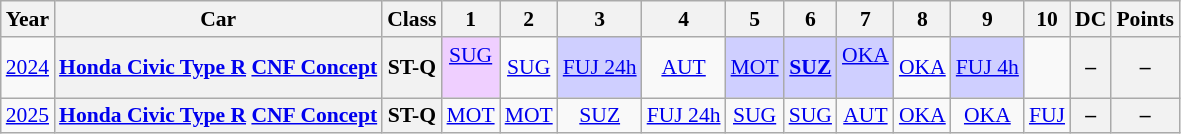<table class="wikitable" style="text-align:center; font-size:90%">
<tr>
<th>Year</th>
<th>Car</th>
<th>Class</th>
<th>1</th>
<th>2</th>
<th>3</th>
<th>4</th>
<th>5</th>
<th>6</th>
<th>7</th>
<th>8</th>
<th>9</th>
<th>10</th>
<th>DC</th>
<th>Points</th>
</tr>
<tr>
<td><a href='#'>2024</a></td>
<th><a href='#'>Honda Civic Type R</a> <a href='#'>CNF Concept</a></th>
<th>ST-Q</th>
<td style="background:#EFCFFF;"><a href='#'>SUG<br></a><br></td>
<td><a href='#'>SUG<br></a></td>
<td style="background:#CFCFFF;"><a href='#'>FUJ 24h</a><br></td>
<td><a href='#'>AUT</a></td>
<td style="background:#CFCFFF;"><a href='#'>MOT</a><br></td>
<td style="background:#CFCFFF;"><strong><a href='#'>SUZ</a></strong><br></td>
<td style="background:#CFCFFF;"><a href='#'>OKA<br></a><br></td>
<td><a href='#'>OKA<br></a></td>
<td style="background:#CFCFFF;"><a href='#'>FUJ 4h</a><br></td>
<td></td>
<th>–</th>
<th>–</th>
</tr>
<tr>
<td><a href='#'>2025</a></td>
<th><a href='#'>Honda Civic Type R</a> <a href='#'>CNF Concept</a></th>
<th>ST-Q</th>
<td><a href='#'>MOT<br></a></td>
<td><a href='#'>MOT<br></a></td>
<td><a href='#'>SUZ</a></td>
<td><a href='#'>FUJ 24h</a></td>
<td><a href='#'>SUG<br></a></td>
<td><a href='#'>SUG<br></a></td>
<td><a href='#'>AUT</a></td>
<td><a href='#'>OKA<br></a></td>
<td><a href='#'>OKA<br></a></td>
<td><a href='#'>FUJ</a></td>
<th>–</th>
<th>–</th>
</tr>
</table>
